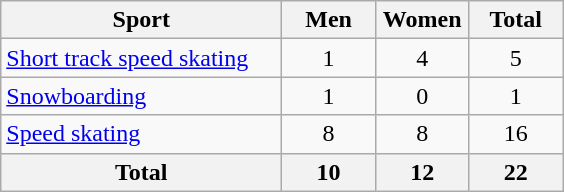<table class="wikitable sortable" style="text-align:center;">
<tr>
<th width=180>Sport</th>
<th width=55>Men</th>
<th width=55>Women</th>
<th width=55>Total</th>
</tr>
<tr>
<td align=left><a href='#'>Short track speed skating</a></td>
<td>1</td>
<td>4</td>
<td>5</td>
</tr>
<tr>
<td align=left><a href='#'>Snowboarding</a></td>
<td>1</td>
<td>0</td>
<td>1</td>
</tr>
<tr>
<td align=left><a href='#'>Speed skating</a></td>
<td>8</td>
<td>8</td>
<td>16</td>
</tr>
<tr>
<th>Total</th>
<th>10</th>
<th>12</th>
<th>22</th>
</tr>
</table>
